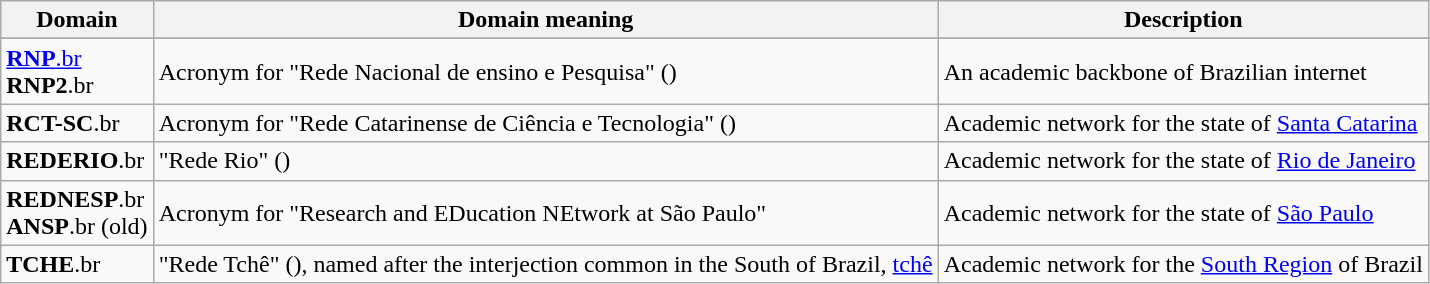<table class="wikitable" border="1">
<tr>
<th>Domain</th>
<th>Domain meaning</th>
<th>Description</th>
</tr>
<tr>
</tr>
<tr>
<td><a href='#'><strong>RNP</strong>.br</a><br><strong>RNP2</strong>.br</td>
<td>Acronym for "Rede Nacional de ensino e Pesquisa" ()</td>
<td>An academic backbone of Brazilian internet</td>
</tr>
<tr>
<td><strong>RCT-SC</strong>.br</td>
<td>Acronym for "Rede Catarinense de Ciência e Tecnologia" ()</td>
<td>Academic network for the state of <a href='#'>Santa Catarina</a></td>
</tr>
<tr>
<td><strong>REDERIO</strong>.br</td>
<td>"Rede Rio" ()</td>
<td>Academic network for the state of <a href='#'>Rio de Janeiro</a></td>
</tr>
<tr>
<td><strong>REDNESP</strong>.br<br><strong>ANSP</strong>.br (old)</td>
<td>Acronym for "Research and EDucation NEtwork at São Paulo"</td>
<td>Academic network for the state of <a href='#'>São Paulo</a></td>
</tr>
<tr>
<td><strong>TCHE</strong>.br</td>
<td>"Rede Tchê" (), named after the interjection common in the South of Brazil, <a href='#'>tchê</a></td>
<td>Academic network for the <a href='#'>South Region</a> of Brazil</td>
</tr>
</table>
